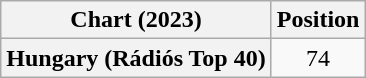<table class="wikitable plainrowheaders" style="text-align:center">
<tr>
<th scope="col">Chart (2023)</th>
<th scope="col">Position</th>
</tr>
<tr>
<th scope="row">Hungary (Rádiós Top 40)</th>
<td>74</td>
</tr>
</table>
